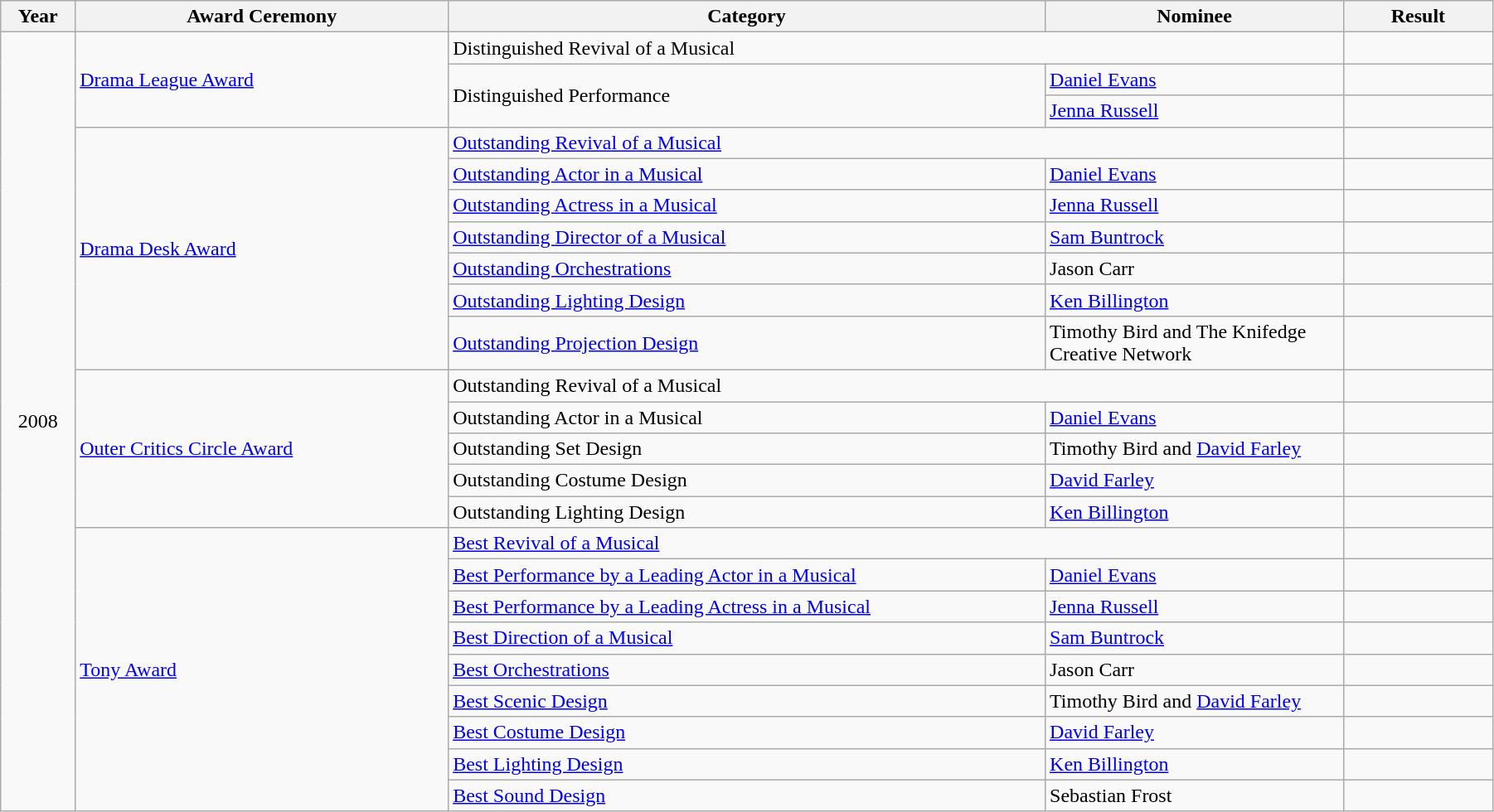<table class="wikitable" width="95%">
<tr>
<th width="5%">Year</th>
<th width="25%">Award Ceremony</th>
<th width="40%">Category</th>
<th width="20%">Nominee</th>
<th width="10%">Result</th>
</tr>
<tr>
<td rowspan="24" align="center">2008</td>
<td rowspan="3"><a href='#'>Drama League Award</a></td>
<td colspan="2">Distinguished Revival of a Musical</td>
<td></td>
</tr>
<tr>
<td rowspan="2">Distinguished Performance</td>
<td><a href='#'>Daniel Evans</a></td>
<td></td>
</tr>
<tr>
<td><a href='#'>Jenna Russell</a></td>
<td></td>
</tr>
<tr>
<td rowspan="7"><a href='#'>Drama Desk Award</a></td>
<td colspan="2"><a href='#'>Outstanding Revival of a Musical</a></td>
<td></td>
</tr>
<tr>
<td><a href='#'>Outstanding Actor in a Musical</a></td>
<td><a href='#'>Daniel Evans</a></td>
<td></td>
</tr>
<tr>
<td><a href='#'>Outstanding Actress in a Musical</a></td>
<td><a href='#'>Jenna Russell</a></td>
<td></td>
</tr>
<tr>
<td><a href='#'>Outstanding Director of a Musical</a></td>
<td><a href='#'>Sam Buntrock</a></td>
<td></td>
</tr>
<tr>
<td><a href='#'>Outstanding Orchestrations</a></td>
<td>Jason Carr</td>
<td></td>
</tr>
<tr>
<td><a href='#'>Outstanding Lighting Design</a></td>
<td><a href='#'>Ken Billington</a></td>
<td></td>
</tr>
<tr>
<td><a href='#'>Outstanding Projection Design</a></td>
<td>Timothy Bird and The Knifedge Creative Network</td>
<td></td>
</tr>
<tr>
<td rowspan="5"><a href='#'>Outer Critics Circle Award</a></td>
<td colspan="2">Outstanding Revival of a Musical</td>
<td></td>
</tr>
<tr>
<td>Outstanding Actor in a Musical</td>
<td><a href='#'>Daniel Evans</a></td>
<td></td>
</tr>
<tr>
<td>Outstanding Set Design</td>
<td>Timothy Bird and <a href='#'>David Farley</a></td>
<td></td>
</tr>
<tr>
<td>Outstanding Costume Design</td>
<td><a href='#'>David Farley</a></td>
<td></td>
</tr>
<tr>
<td>Outstanding Lighting Design</td>
<td><a href='#'>Ken Billington</a></td>
<td></td>
</tr>
<tr>
<td rowspan="9"><a href='#'>Tony Award</a></td>
<td colspan="2"><a href='#'>Best Revival of a Musical</a></td>
<td></td>
</tr>
<tr>
<td><a href='#'>Best Performance by a Leading Actor in a Musical</a></td>
<td><a href='#'>Daniel Evans</a></td>
<td></td>
</tr>
<tr>
<td><a href='#'>Best Performance by a Leading Actress in a Musical</a></td>
<td><a href='#'>Jenna Russell</a></td>
<td></td>
</tr>
<tr>
<td><a href='#'>Best Direction of a Musical</a></td>
<td><a href='#'>Sam Buntrock</a></td>
<td></td>
</tr>
<tr>
<td><a href='#'>Best Orchestrations</a></td>
<td>Jason Carr</td>
<td></td>
</tr>
<tr>
<td><a href='#'>Best Scenic Design</a></td>
<td>Timothy Bird and <a href='#'>David Farley</a></td>
<td></td>
</tr>
<tr>
<td><a href='#'>Best Costume Design</a></td>
<td><a href='#'>David Farley</a></td>
<td></td>
</tr>
<tr>
<td><a href='#'>Best Lighting Design</a></td>
<td><a href='#'>Ken Billington</a></td>
<td></td>
</tr>
<tr>
<td><a href='#'>Best Sound Design</a></td>
<td>Sebastian Frost</td>
<td></td>
</tr>
</table>
